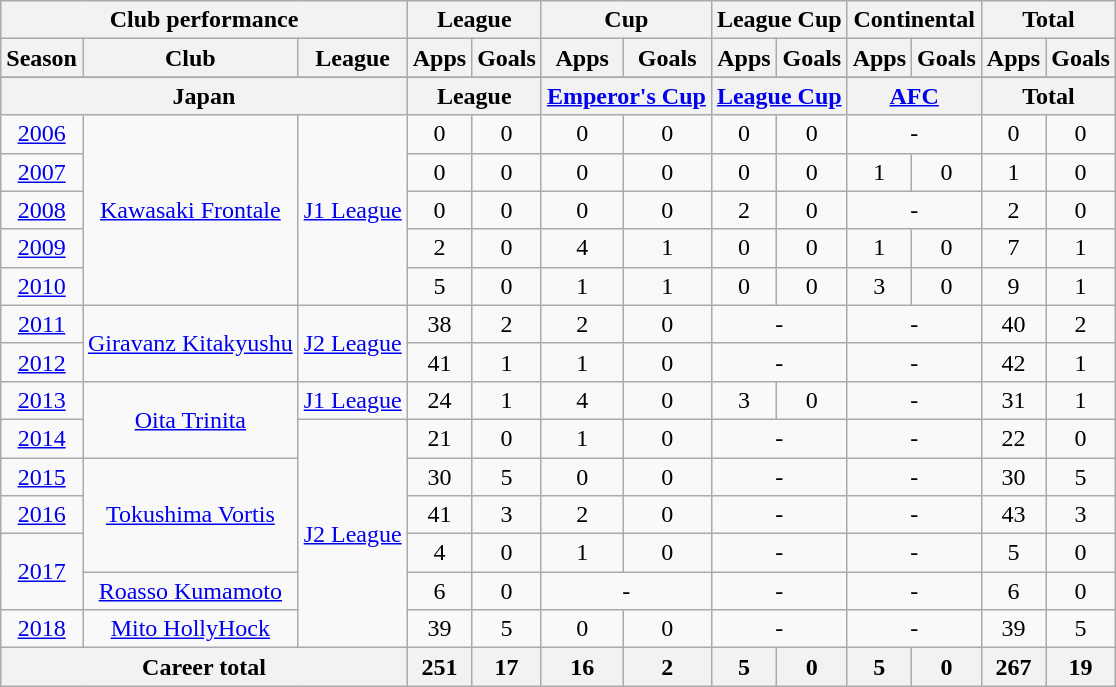<table class="wikitable" style="text-align:center">
<tr>
<th colspan=3>Club performance</th>
<th colspan=2>League</th>
<th colspan=2>Cup</th>
<th colspan=2>League Cup</th>
<th colspan=2>Continental</th>
<th colspan=2>Total</th>
</tr>
<tr>
<th>Season</th>
<th>Club</th>
<th>League</th>
<th>Apps</th>
<th>Goals</th>
<th>Apps</th>
<th>Goals</th>
<th>Apps</th>
<th>Goals</th>
<th>Apps</th>
<th>Goals</th>
<th>Apps</th>
<th>Goals</th>
</tr>
<tr>
</tr>
<tr>
<th colspan=3>Japan</th>
<th colspan=2>League</th>
<th colspan=2><a href='#'>Emperor's Cup</a></th>
<th colspan=2><a href='#'>League Cup</a></th>
<th colspan=2><a href='#'>AFC</a></th>
<th colspan=2>Total</th>
</tr>
<tr>
<td><a href='#'>2006</a></td>
<td rowspan="5"><a href='#'>Kawasaki Frontale</a></td>
<td rowspan="5"><a href='#'>J1 League</a></td>
<td>0</td>
<td>0</td>
<td>0</td>
<td>0</td>
<td>0</td>
<td>0</td>
<td colspan="2">-</td>
<td>0</td>
<td>0</td>
</tr>
<tr>
<td><a href='#'>2007</a></td>
<td>0</td>
<td>0</td>
<td>0</td>
<td>0</td>
<td>0</td>
<td>0</td>
<td>1</td>
<td>0</td>
<td>1</td>
<td>0</td>
</tr>
<tr>
<td><a href='#'>2008</a></td>
<td>0</td>
<td>0</td>
<td>0</td>
<td>0</td>
<td>2</td>
<td>0</td>
<td colspan="2">-</td>
<td>2</td>
<td>0</td>
</tr>
<tr>
<td><a href='#'>2009</a></td>
<td>2</td>
<td>0</td>
<td>4</td>
<td>1</td>
<td>0</td>
<td>0</td>
<td>1</td>
<td>0</td>
<td>7</td>
<td>1</td>
</tr>
<tr>
<td><a href='#'>2010</a></td>
<td>5</td>
<td>0</td>
<td>1</td>
<td>1</td>
<td>0</td>
<td>0</td>
<td>3</td>
<td>0</td>
<td>9</td>
<td>1</td>
</tr>
<tr>
<td><a href='#'>2011</a></td>
<td rowspan="2"><a href='#'>Giravanz Kitakyushu</a></td>
<td rowspan="2"><a href='#'>J2 League</a></td>
<td>38</td>
<td>2</td>
<td>2</td>
<td>0</td>
<td colspan="2">-</td>
<td colspan="2">-</td>
<td>40</td>
<td>2</td>
</tr>
<tr>
<td><a href='#'>2012</a></td>
<td>41</td>
<td>1</td>
<td>1</td>
<td>0</td>
<td colspan="2">-</td>
<td colspan="2">-</td>
<td>42</td>
<td>1</td>
</tr>
<tr>
<td><a href='#'>2013</a></td>
<td rowspan="2"><a href='#'>Oita Trinita</a></td>
<td><a href='#'>J1 League</a></td>
<td>24</td>
<td>1</td>
<td>4</td>
<td>0</td>
<td>3</td>
<td>0</td>
<td colspan="2">-</td>
<td>31</td>
<td>1</td>
</tr>
<tr>
<td><a href='#'>2014</a></td>
<td rowspan="6"><a href='#'>J2 League</a></td>
<td>21</td>
<td>0</td>
<td>1</td>
<td>0</td>
<td colspan="2">-</td>
<td colspan="2">-</td>
<td>22</td>
<td>0</td>
</tr>
<tr>
<td><a href='#'>2015</a></td>
<td rowspan="3"><a href='#'>Tokushima Vortis</a></td>
<td>30</td>
<td>5</td>
<td>0</td>
<td>0</td>
<td colspan="2">-</td>
<td colspan="2">-</td>
<td>30</td>
<td>5</td>
</tr>
<tr>
<td><a href='#'>2016</a></td>
<td>41</td>
<td>3</td>
<td>2</td>
<td>0</td>
<td colspan="2">-</td>
<td colspan="2">-</td>
<td>43</td>
<td>3</td>
</tr>
<tr>
<td rowspan="2"><a href='#'>2017</a></td>
<td>4</td>
<td>0</td>
<td>1</td>
<td>0</td>
<td colspan="2">-</td>
<td colspan="2">-</td>
<td>5</td>
<td>0</td>
</tr>
<tr>
<td><a href='#'>Roasso Kumamoto</a></td>
<td>6</td>
<td>0</td>
<td colspan="2">-</td>
<td colspan="2">-</td>
<td colspan="2">-</td>
<td>6</td>
<td>0</td>
</tr>
<tr>
<td><a href='#'>2018</a></td>
<td rowspan="1"><a href='#'>Mito HollyHock</a></td>
<td>39</td>
<td>5</td>
<td>0</td>
<td>0</td>
<td colspan="2">-</td>
<td colspan="2">-</td>
<td>39</td>
<td>5</td>
</tr>
<tr>
<th colspan=3>Career total</th>
<th>251</th>
<th>17</th>
<th>16</th>
<th>2</th>
<th>5</th>
<th>0</th>
<th>5</th>
<th>0</th>
<th>267</th>
<th>19</th>
</tr>
</table>
